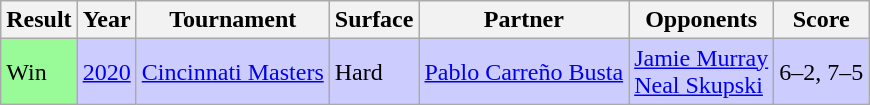<table class="wikitable">
<tr>
<th>Result</th>
<th>Year</th>
<th>Tournament</th>
<th>Surface</th>
<th>Partner</th>
<th>Opponents</th>
<th class=unsortable>Score</th>
</tr>
<tr bgcolor=CCCCFF>
<td style=background:#98FB98>Win</td>
<td><a href='#'>2020</a></td>
<td><a href='#'>Cincinnati Masters</a></td>
<td>Hard</td>
<td> <a href='#'>Pablo Carreño Busta</a></td>
<td> <a href='#'>Jamie Murray</a><br> <a href='#'>Neal Skupski</a></td>
<td>6–2, 7–5</td>
</tr>
</table>
